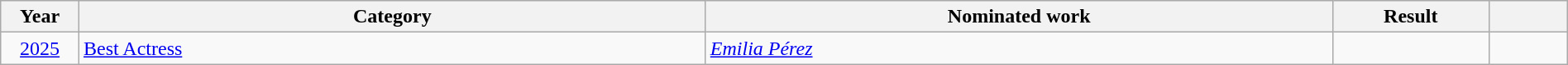<table class="wikitable plainrowheaders" style="width:100%;">
<tr>
<th scope="col" style="width:5%;">Year</th>
<th scope="col" style="width:40%;">Category</th>
<th scope="col" style="width:40%;">Nominated work</th>
<th scope="col" style="width:10%;">Result</th>
<th scope="col" style="width:5%;"></th>
</tr>
<tr>
<td align="center"><a href='#'>2025</a></td>
<td><a href='#'>Best Actress</a></td>
<td><em><a href='#'>Emilia Pérez</a></em></td>
<td></td>
<td align="center" rowspan="1"></td>
</tr>
</table>
